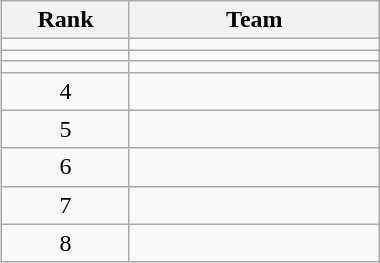<table class="wikitable" style="text-align:center;margin-left:1em;float:right" width=20%>
<tr>
<th width=5%>Rank</th>
<th width=15%>Team</th>
</tr>
<tr>
<td></td>
<td align=left></td>
</tr>
<tr>
<td></td>
<td align=left></td>
</tr>
<tr>
<td></td>
<td align=left></td>
</tr>
<tr>
<td>4</td>
<td align=left></td>
</tr>
<tr>
<td>5</td>
<td align=left></td>
</tr>
<tr>
<td>6</td>
<td align=left></td>
</tr>
<tr>
<td>7</td>
<td align=left></td>
</tr>
<tr>
<td>8</td>
<td align=left></td>
</tr>
</table>
